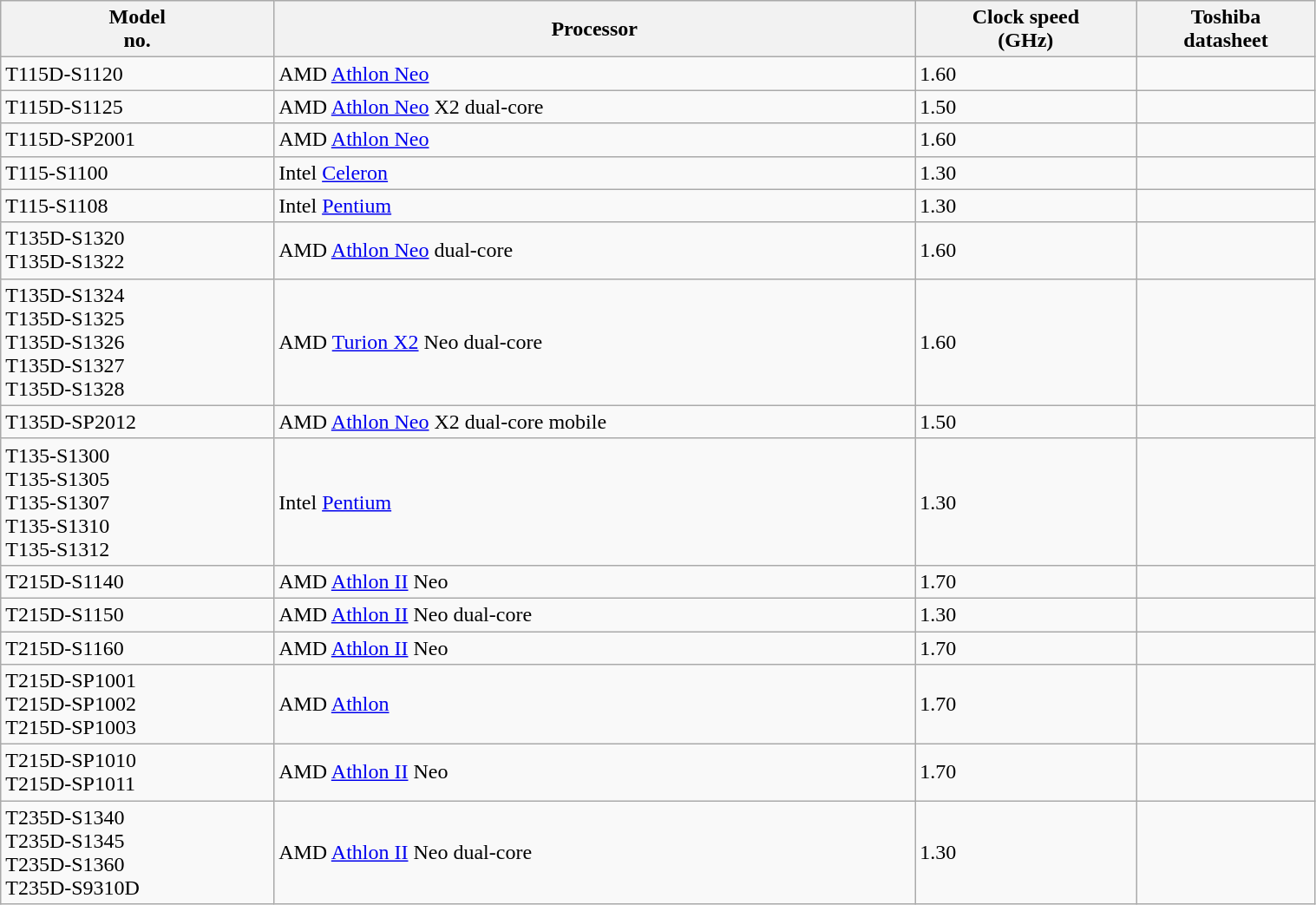<table class="wikitable sortable collapsible collapsed" style="width:80%;">
<tr>
<th>Model<br>no.</th>
<th>Processor</th>
<th>Clock speed<br>(GHz)</th>
<th>Toshiba<br>datasheet</th>
</tr>
<tr>
<td>T115D-S1120</td>
<td>AMD <a href='#'>Athlon Neo</a></td>
<td>1.60</td>
<td></td>
</tr>
<tr>
<td>T115D-S1125</td>
<td>AMD <a href='#'>Athlon Neo</a> X2 dual-core</td>
<td>1.50</td>
<td></td>
</tr>
<tr>
<td>T115D-SP2001</td>
<td>AMD <a href='#'>Athlon Neo</a></td>
<td>1.60</td>
<td></td>
</tr>
<tr>
<td>T115-S1100</td>
<td>Intel <a href='#'>Celeron</a></td>
<td>1.30</td>
<td></td>
</tr>
<tr>
<td>T115-S1108</td>
<td>Intel <a href='#'>Pentium</a></td>
<td>1.30</td>
<td></td>
</tr>
<tr>
<td>T135D-S1320<br>T135D-S1322</td>
<td>AMD <a href='#'>Athlon Neo</a> dual-core</td>
<td>1.60</td>
<td><br></td>
</tr>
<tr>
<td>T135D-S1324<br>T135D-S1325<br>T135D-S1326<br>T135D-S1327<br>T135D-S1328</td>
<td>AMD <a href='#'>Turion X2</a> Neo dual-core</td>
<td>1.60</td>
<td><br><br><br><br></td>
</tr>
<tr>
<td>T135D-SP2012</td>
<td>AMD <a href='#'>Athlon Neo</a> X2 dual-core mobile</td>
<td>1.50</td>
<td></td>
</tr>
<tr>
<td>T135-S1300<br>T135-S1305<br>T135-S1307<br>T135-S1310<br>T135-S1312</td>
<td>Intel <a href='#'>Pentium</a></td>
<td>1.30</td>
<td><br><br><br><br></td>
</tr>
<tr>
<td>T215D-S1140</td>
<td>AMD <a href='#'>Athlon II</a> Neo</td>
<td>1.70</td>
<td></td>
</tr>
<tr>
<td>T215D-S1150</td>
<td>AMD <a href='#'>Athlon II</a> Neo dual-core</td>
<td>1.30</td>
<td></td>
</tr>
<tr>
<td>T215D-S1160</td>
<td>AMD <a href='#'>Athlon II</a> Neo</td>
<td>1.70</td>
<td></td>
</tr>
<tr>
<td>T215D-SP1001<br>T215D-SP1002<br>T215D-SP1003</td>
<td>AMD <a href='#'>Athlon</a></td>
<td>1.70</td>
<td><br><br></td>
</tr>
<tr>
<td>T215D-SP1010<br>T215D-SP1011</td>
<td>AMD <a href='#'>Athlon II</a> Neo</td>
<td>1.70</td>
<td><br></td>
</tr>
<tr>
<td>T235D-S1340<br>T235D-S1345<br>T235D-S1360<br>T235D-S9310D</td>
<td>AMD <a href='#'>Athlon II</a> Neo dual-core</td>
<td>1.30</td>
<td><br><br><br></td>
</tr>
</table>
